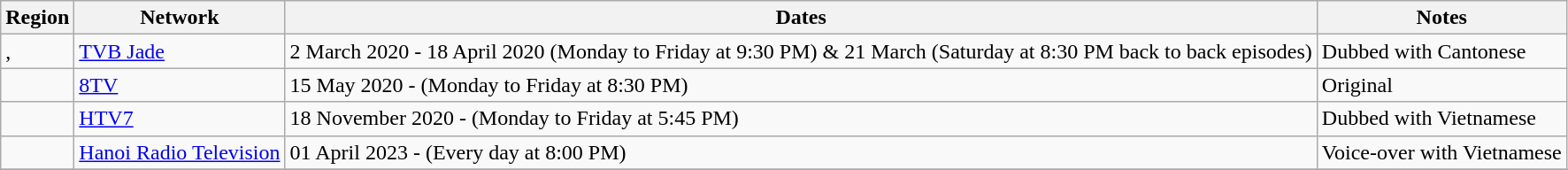<table class="wikitable">
<tr>
<th>Region</th>
<th>Network</th>
<th>Dates</th>
<th>Notes</th>
</tr>
<tr>
<td>, <br></td>
<td><a href='#'>TVB Jade</a></td>
<td>2 March 2020 - 18 April 2020 (Monday to Friday at 9:30 PM) & 21 March (Saturday at 8:30 PM back to back episodes)</td>
<td>Dubbed with Cantonese</td>
</tr>
<tr>
<td></td>
<td><a href='#'>8TV</a></td>
<td>15 May 2020 - (Monday to Friday at 8:30 PM)</td>
<td>Original</td>
</tr>
<tr>
<td></td>
<td><a href='#'>HTV7</a></td>
<td>18 November 2020 - (Monday to Friday at 5:45 PM)</td>
<td>Dubbed with Vietnamese</td>
</tr>
<tr>
<td></td>
<td><a href='#'>Hanoi Radio Television</a></td>
<td>01 April 2023 - (Every day at 8:00 PM)</td>
<td>Voice-over with Vietnamese</td>
</tr>
<tr>
</tr>
</table>
